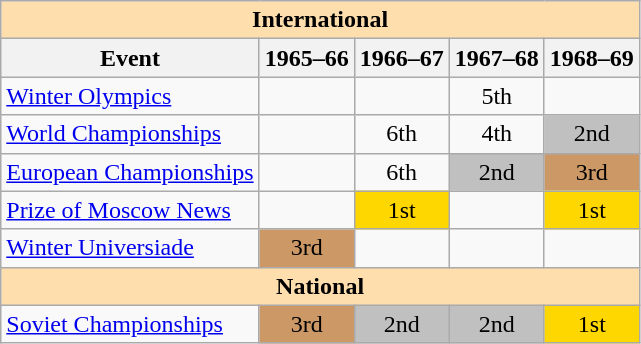<table class="wikitable" style="text-align:center">
<tr>
<th style="background-color: #ffdead; " colspan=5 align=center><strong>International</strong></th>
</tr>
<tr>
<th>Event</th>
<th>1965–66</th>
<th>1966–67</th>
<th>1967–68</th>
<th>1968–69</th>
</tr>
<tr>
<td align=left><a href='#'>Winter Olympics</a></td>
<td></td>
<td></td>
<td>5th</td>
<td></td>
</tr>
<tr>
<td align=left><a href='#'>World Championships</a></td>
<td></td>
<td>6th</td>
<td>4th</td>
<td bgcolor=silver>2nd</td>
</tr>
<tr>
<td align=left><a href='#'>European Championships</a></td>
<td></td>
<td>6th</td>
<td bgcolor=silver>2nd</td>
<td bgcolor=cc9966>3rd</td>
</tr>
<tr>
<td align=left><a href='#'>Prize of Moscow News</a></td>
<td></td>
<td bgcolor=gold>1st</td>
<td></td>
<td bgcolor=gold>1st</td>
</tr>
<tr>
<td align=left><a href='#'>Winter Universiade</a></td>
<td bgcolor=cc9966>3rd</td>
<td></td>
<td></td>
<td></td>
</tr>
<tr>
<th style="background-color: #ffdead; " colspan=5 align=center><strong>National</strong></th>
</tr>
<tr>
<td align=left><a href='#'>Soviet Championships</a></td>
<td bgcolor=cc9966>3rd</td>
<td bgcolor=silver>2nd</td>
<td bgcolor=silver>2nd</td>
<td bgcolor=gold>1st</td>
</tr>
</table>
